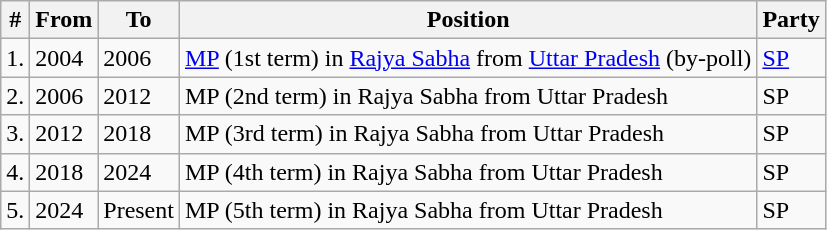<table class="wikitable sortable">
<tr>
<th scope="col">#</th>
<th scope="col">From</th>
<th scope="col">To</th>
<th scope="col">Position</th>
<th scope="col">Party</th>
</tr>
<tr>
<td>1.</td>
<td>2004</td>
<td>2006</td>
<td><a href='#'>MP</a> (1st term) in <a href='#'>Rajya Sabha</a> from <a href='#'>Uttar Pradesh</a> (by-poll)</td>
<td><a href='#'>SP</a></td>
</tr>
<tr>
<td>2.</td>
<td>2006</td>
<td>2012</td>
<td>MP (2nd term) in Rajya Sabha from Uttar Pradesh</td>
<td>SP</td>
</tr>
<tr>
<td>3.</td>
<td>2012</td>
<td>2018</td>
<td>MP (3rd term) in Rajya Sabha from Uttar Pradesh</td>
<td>SP</td>
</tr>
<tr>
<td>4.</td>
<td>2018</td>
<td>2024</td>
<td>MP (4th term) in Rajya Sabha from Uttar Pradesh</td>
<td>SP</td>
</tr>
<tr>
<td>5.</td>
<td>2024</td>
<td>Present</td>
<td>MP (5th term) in Rajya Sabha from Uttar Pradesh</td>
<td>SP</td>
</tr>
</table>
